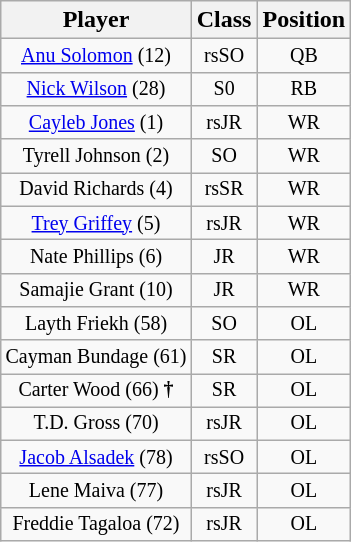<table class="wikitable">
<tr>
<th>Player</th>
<th>Class</th>
<th>Position</th>
</tr>
<tr style="text-align:center; font-size:10pt;">
<td><a href='#'>Anu Solomon</a> (12)</td>
<td>rsSO</td>
<td>QB</td>
</tr>
<tr>
<td style="font-size:10pt; text-align:center;"><a href='#'>Nick Wilson</a> (28)</td>
<td style="font-size:10pt; text-align:center;">S0</td>
<td style="font-size:10pt; text-align:center;">RB</td>
</tr>
<tr style="text-align:center; font-size:10pt;">
<td><a href='#'>Cayleb Jones</a> (1)</td>
<td>rsJR</td>
<td>WR</td>
</tr>
<tr style="text-align:center; font-size:10pt;">
<td>Tyrell Johnson (2)</td>
<td>SO</td>
<td>WR</td>
</tr>
<tr style="text-align:center; font-size:10pt;">
<td>David Richards (4)</td>
<td>rsSR</td>
<td>WR</td>
</tr>
<tr style="text-align:center; font-size:10pt;">
<td><a href='#'>Trey Griffey</a> (5)</td>
<td>rsJR</td>
<td>WR</td>
</tr>
<tr style="text-align:center; font-size:10pt;">
<td>Nate Phillips (6)</td>
<td>JR</td>
<td>WR</td>
</tr>
<tr style="text-align:center; font-size:10pt;">
<td>Samajie Grant (10)</td>
<td>JR</td>
<td>WR</td>
</tr>
<tr style="text-align:center; font-size:10pt;">
<td>Layth Friekh (58)</td>
<td>SO</td>
<td>OL</td>
</tr>
<tr style="text-align:center; font-size:10pt;">
<td>Cayman Bundage (61)</td>
<td>SR</td>
<td>OL</td>
</tr>
<tr style="text-align:center; font-size:10pt;">
<td>Carter Wood (66) <strong>†</strong></td>
<td>SR</td>
<td>OL</td>
</tr>
<tr style="text-align:center; font-size:10pt;">
<td>T.D. Gross (70)</td>
<td>rsJR</td>
<td>OL</td>
</tr>
<tr style="text-align:center; font-size:10pt;">
<td><a href='#'>Jacob Alsadek</a> (78)</td>
<td>rsSO</td>
<td>OL</td>
</tr>
<tr style="text-align:center; font-size:10pt;">
<td>Lene Maiva (77)</td>
<td>rsJR</td>
<td>OL</td>
</tr>
<tr style="text-align:center; font-size:10pt;">
<td>Freddie Tagaloa (72)</td>
<td>rsJR</td>
<td>OL</td>
</tr>
</table>
